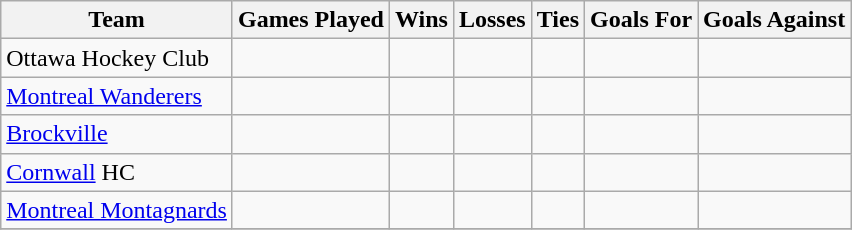<table class="wikitable">
<tr>
<th>Team</th>
<th>Games Played</th>
<th>Wins</th>
<th>Losses</th>
<th>Ties</th>
<th>Goals For</th>
<th>Goals Against</th>
</tr>
<tr>
<td>Ottawa Hockey Club</td>
<td></td>
<td></td>
<td></td>
<td></td>
<td></td>
<td></td>
</tr>
<tr>
<td><a href='#'>Montreal Wanderers</a></td>
<td></td>
<td></td>
<td></td>
<td></td>
<td></td>
<td></td>
</tr>
<tr>
<td><a href='#'>Brockville</a></td>
<td></td>
<td></td>
<td></td>
<td></td>
<td></td>
<td></td>
</tr>
<tr>
<td><a href='#'>Cornwall</a> HC</td>
<td></td>
<td></td>
<td></td>
<td></td>
<td></td>
<td></td>
</tr>
<tr>
<td><a href='#'>Montreal Montagnards</a></td>
<td></td>
<td></td>
<td></td>
<td></td>
<td></td>
<td></td>
</tr>
<tr>
</tr>
</table>
